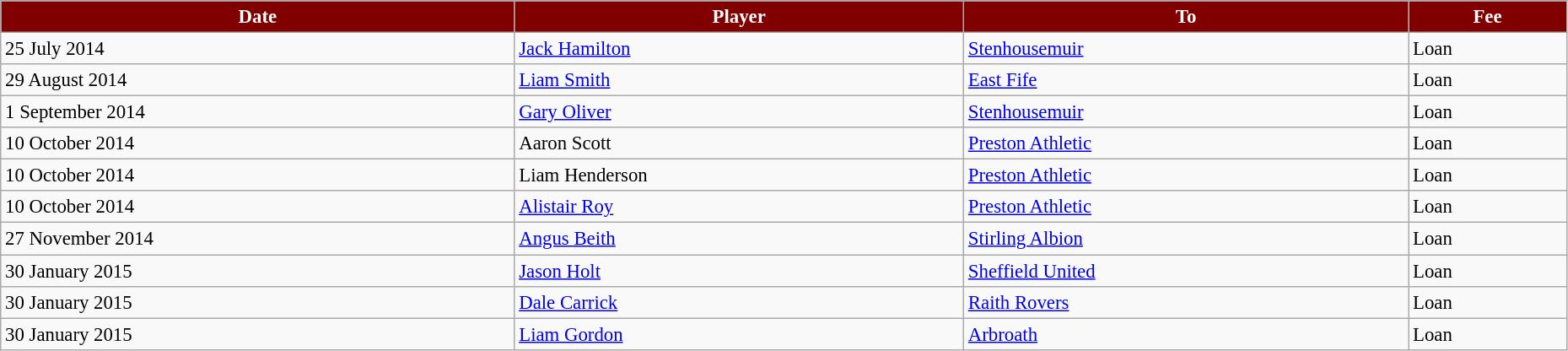<table class="wikitable" style="text-align:center; font-size:95%;width:98%; text-align:left">
<tr>
<th style="background:maroon; color:white;" scope="col">Date</th>
<th style="background:maroon; color:white;" scope="col">Player</th>
<th style="background:maroon; color:white;" scope="col">To</th>
<th style="background:maroon; color:white;" scope="col">Fee</th>
</tr>
<tr>
<td>25 July 2014</td>
<td> <a href='#'>Jack Hamilton</a></td>
<td> <a href='#'>Stenhousemuir</a></td>
<td>Loan</td>
</tr>
<tr>
<td>29 August 2014</td>
<td> <a href='#'>Liam Smith</a></td>
<td> <a href='#'>East Fife</a></td>
<td>Loan</td>
</tr>
<tr>
<td>1 September 2014</td>
<td> <a href='#'>Gary Oliver</a></td>
<td> <a href='#'>Stenhousemuir</a></td>
<td>Loan</td>
</tr>
<tr>
<td>10 October 2014</td>
<td> Aaron Scott</td>
<td> <a href='#'>Preston Athletic</a></td>
<td>Loan</td>
</tr>
<tr>
<td>10 October 2014</td>
<td> Liam Henderson</td>
<td> <a href='#'>Preston Athletic</a></td>
<td>Loan</td>
</tr>
<tr>
<td>10 October 2014</td>
<td> <a href='#'>Alistair Roy</a></td>
<td> <a href='#'>Preston Athletic</a></td>
<td>Loan</td>
</tr>
<tr>
<td>27 November 2014</td>
<td> <a href='#'>Angus Beith</a></td>
<td> <a href='#'>Stirling Albion</a></td>
<td>Loan</td>
</tr>
<tr>
<td>30 January 2015</td>
<td> <a href='#'>Jason Holt</a></td>
<td> <a href='#'>Sheffield United</a></td>
<td>Loan</td>
</tr>
<tr>
<td>30 January 2015</td>
<td> <a href='#'>Dale Carrick</a></td>
<td> <a href='#'>Raith Rovers</a></td>
<td>Loan</td>
</tr>
<tr>
<td>30 January 2015</td>
<td> <a href='#'>Liam Gordon</a></td>
<td> <a href='#'>Arbroath</a></td>
<td>Loan</td>
</tr>
</table>
